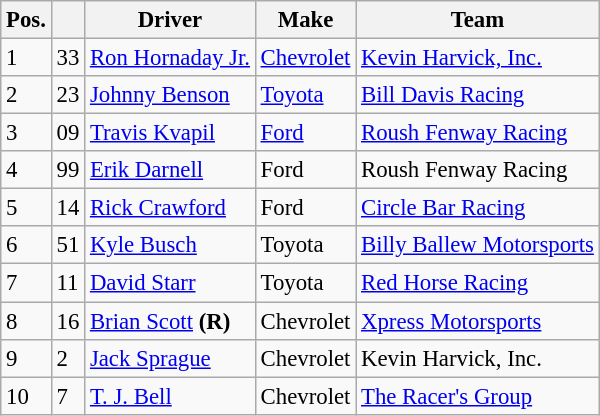<table class="wikitable" style="font-size: 95%;">
<tr>
<th>Pos.</th>
<th></th>
<th>Driver</th>
<th>Make</th>
<th>Team</th>
</tr>
<tr>
<td>1</td>
<td>33</td>
<td><a href='#'>Ron Hornaday Jr.</a></td>
<td><a href='#'>Chevrolet</a></td>
<td><a href='#'>Kevin Harvick, Inc.</a></td>
</tr>
<tr>
<td>2</td>
<td>23</td>
<td><a href='#'>Johnny Benson</a></td>
<td><a href='#'>Toyota</a></td>
<td><a href='#'>Bill Davis Racing</a></td>
</tr>
<tr>
<td>3</td>
<td>09</td>
<td><a href='#'>Travis Kvapil</a></td>
<td><a href='#'>Ford</a></td>
<td><a href='#'>Roush Fenway Racing</a></td>
</tr>
<tr>
<td>4</td>
<td>99</td>
<td><a href='#'>Erik Darnell</a></td>
<td>Ford</td>
<td>Roush Fenway Racing</td>
</tr>
<tr>
<td>5</td>
<td>14</td>
<td><a href='#'>Rick Crawford</a></td>
<td>Ford</td>
<td><a href='#'>Circle Bar Racing</a></td>
</tr>
<tr>
<td>6</td>
<td>51</td>
<td><a href='#'>Kyle Busch</a></td>
<td>Toyota</td>
<td><a href='#'>Billy Ballew Motorsports</a></td>
</tr>
<tr>
<td>7</td>
<td>11</td>
<td><a href='#'>David Starr</a></td>
<td>Toyota</td>
<td><a href='#'>Red Horse Racing</a></td>
</tr>
<tr>
<td>8</td>
<td>16</td>
<td><a href='#'>Brian Scott</a> <strong>(R)</strong></td>
<td>Chevrolet</td>
<td><a href='#'>Xpress Motorsports</a></td>
</tr>
<tr>
<td>9</td>
<td>2</td>
<td><a href='#'>Jack Sprague</a></td>
<td>Chevrolet</td>
<td>Kevin Harvick, Inc.</td>
</tr>
<tr>
<td>10</td>
<td>7</td>
<td><a href='#'>T. J. Bell</a></td>
<td>Chevrolet</td>
<td><a href='#'>The Racer's Group</a></td>
</tr>
</table>
